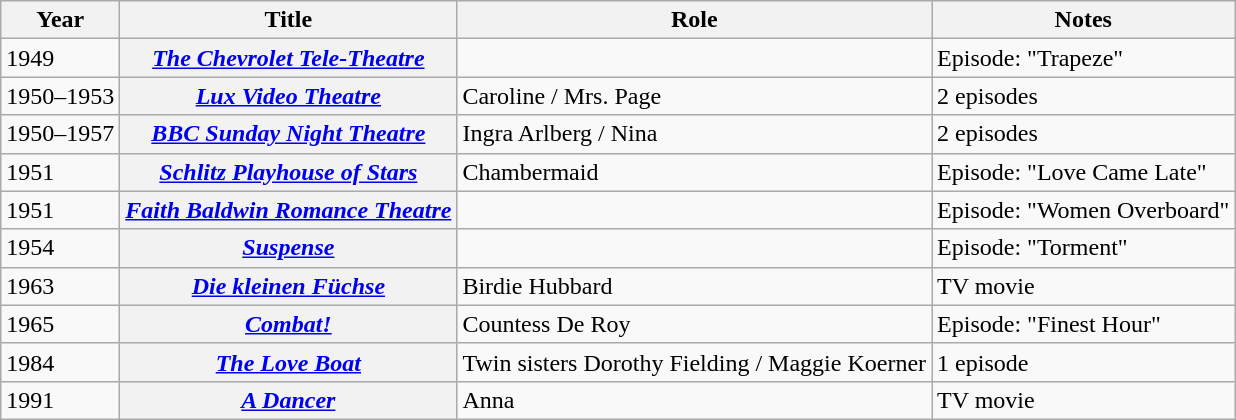<table class="wikitable plainrowheaders">
<tr>
<th scope="col">Year</th>
<th scope="col">Title</th>
<th scope="col">Role</th>
<th scope="col">Notes</th>
</tr>
<tr>
<td>1949</td>
<th scope="row"><em><a href='#'>The Chevrolet Tele-Theatre</a></em></th>
<td></td>
<td>Episode: "Trapeze"</td>
</tr>
<tr>
<td>1950–1953</td>
<th scope="row"><em><a href='#'>Lux Video Theatre</a></em></th>
<td>Caroline / Mrs. Page</td>
<td>2 episodes</td>
</tr>
<tr>
<td>1950–1957</td>
<th scope="row"><em><a href='#'>BBC Sunday Night Theatre</a></em></th>
<td>Ingra Arlberg / Nina</td>
<td>2 episodes</td>
</tr>
<tr>
<td>1951</td>
<th scope="row"><em><a href='#'>Schlitz Playhouse of Stars</a></em></th>
<td>Chambermaid</td>
<td>Episode: "Love Came Late"</td>
</tr>
<tr>
<td>1951</td>
<th scope="row"><em><a href='#'>Faith Baldwin Romance Theatre</a></em></th>
<td></td>
<td>Episode: "Women Overboard"</td>
</tr>
<tr>
<td>1954</td>
<th scope="row"><em><a href='#'>Suspense</a></em></th>
<td></td>
<td>Episode: "Torment"</td>
</tr>
<tr>
<td>1963</td>
<th scope="row"><em><a href='#'>Die kleinen Füchse</a></em></th>
<td>Birdie Hubbard</td>
<td>TV movie</td>
</tr>
<tr>
<td>1965</td>
<th scope="row"><em><a href='#'>Combat!</a></em></th>
<td>Countess De Roy</td>
<td>Episode: "Finest Hour"</td>
</tr>
<tr>
<td>1984</td>
<th scope="row"><em><a href='#'>The Love Boat</a></em></th>
<td>Twin sisters Dorothy Fielding / Maggie Koerner</td>
<td>1 episode</td>
</tr>
<tr>
<td>1991</td>
<th scope="row"><em><a href='#'>A Dancer</a></em></th>
<td>Anna</td>
<td>TV movie</td>
</tr>
</table>
